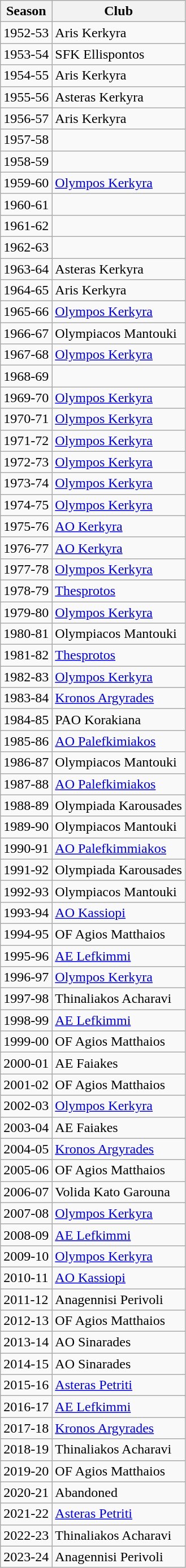<table class="wikitable">
<tr>
<th><strong>Season</strong></th>
<th><strong>Club</strong></th>
</tr>
<tr>
<td>1952-53</td>
<td>Aris Kerkyra</td>
</tr>
<tr>
<td>1953-54</td>
<td>SFK Ellispontos</td>
</tr>
<tr>
<td>1954-55</td>
<td>Aris Kerkyra</td>
</tr>
<tr>
<td>1955-56</td>
<td>Asteras Kerkyra</td>
</tr>
<tr>
<td>1956-57</td>
<td>Aris Kerkyra</td>
</tr>
<tr>
<td>1957-58</td>
<td></td>
</tr>
<tr>
<td>1958-59</td>
<td></td>
</tr>
<tr>
<td>1959-60</td>
<td><a href='#'>Olympos Kerkyra</a></td>
</tr>
<tr>
<td>1960-61</td>
<td></td>
</tr>
<tr>
<td>1961-62</td>
<td></td>
</tr>
<tr>
<td>1962-63</td>
<td></td>
</tr>
<tr>
<td>1963-64</td>
<td>Asteras Kerkyra</td>
</tr>
<tr>
<td>1964-65</td>
<td>Aris Kerkyra</td>
</tr>
<tr>
<td>1965-66</td>
<td><a href='#'>Olympos Kerkyra</a></td>
</tr>
<tr>
<td>1966-67</td>
<td>Olympiacos Mantouki</td>
</tr>
<tr>
<td>1967-68</td>
<td><a href='#'>Olympos Kerkyra</a></td>
</tr>
<tr>
<td>1968-69</td>
<td></td>
</tr>
<tr>
<td>1969-70</td>
<td><a href='#'>Olympos Kerkyra</a></td>
</tr>
<tr>
<td>1970-71</td>
<td><a href='#'>Olympos Kerkyra</a></td>
</tr>
<tr>
<td>1971-72</td>
<td><a href='#'>Olympos Kerkyra</a></td>
</tr>
<tr>
<td>1972-73</td>
<td><a href='#'>Olympos Kerkyra</a></td>
</tr>
<tr>
<td>1973-74</td>
<td><a href='#'>Olympos Kerkyra</a></td>
</tr>
<tr>
<td>1974-75</td>
<td><a href='#'>Olympos Kerkyra</a></td>
</tr>
<tr>
<td>1975-76</td>
<td><a href='#'>AO Kerkyra</a></td>
</tr>
<tr>
<td>1976-77</td>
<td><a href='#'>AO Kerkyra</a></td>
</tr>
<tr>
<td>1977-78</td>
<td><a href='#'>Olympos Kerkyra</a></td>
</tr>
<tr>
<td>1978-79</td>
<td><a href='#'>Thesprotos</a></td>
</tr>
<tr>
<td>1979-80</td>
<td><a href='#'>Olympos Kerkyra</a></td>
</tr>
<tr>
<td>1980-81</td>
<td>Olympiacos Mantouki</td>
</tr>
<tr>
<td>1981-82</td>
<td><a href='#'>Thesprotos</a></td>
</tr>
<tr>
<td>1982-83</td>
<td><a href='#'>Olympos Kerkyra</a></td>
</tr>
<tr>
<td>1983-84</td>
<td><a href='#'>Kronos Argyrades</a></td>
</tr>
<tr>
<td>1984-85</td>
<td>PAO Korakiana</td>
</tr>
<tr>
<td>1985-86</td>
<td><a href='#'>AO Palefkimiakos</a></td>
</tr>
<tr>
<td>1986-87</td>
<td>Olympiacos Mantouki</td>
</tr>
<tr>
<td>1987-88</td>
<td><a href='#'>AO Palefkimiakos</a></td>
</tr>
<tr>
<td>1988-89</td>
<td>Olympiada Karousades</td>
</tr>
<tr>
<td>1989-90</td>
<td>Olympiacos Mantouki</td>
</tr>
<tr>
<td>1990-91</td>
<td><a href='#'>AO Palefkimmiakos</a></td>
</tr>
<tr>
<td>1991-92</td>
<td>Olympiada Karousades</td>
</tr>
<tr>
<td>1992-93</td>
<td>Olympiacos Mantouki</td>
</tr>
<tr>
<td>1993-94</td>
<td><a href='#'>AO Kassiopi</a></td>
</tr>
<tr>
<td>1994-95</td>
<td>OF Agios Matthaios</td>
</tr>
<tr>
<td>1995-96</td>
<td><a href='#'>AE Lefkimmi</a></td>
</tr>
<tr>
<td>1996-97</td>
<td><a href='#'>Olympos Kerkyra</a></td>
</tr>
<tr>
<td>1997-98</td>
<td>Thinaliakos Acharavi</td>
</tr>
<tr>
<td>1998-99</td>
<td><a href='#'>AE Lefkimmi</a></td>
</tr>
<tr>
<td>1999-00</td>
<td>OF Agios Matthaios</td>
</tr>
<tr>
<td>2000-01</td>
<td>AE Faiakes</td>
</tr>
<tr>
<td>2001-02</td>
<td>OF Agios Matthaios</td>
</tr>
<tr>
<td>2002-03</td>
<td><a href='#'>Olympos Kerkyra</a></td>
</tr>
<tr>
<td>2003-04</td>
<td>AE Faiakes</td>
</tr>
<tr>
<td>2004-05</td>
<td><a href='#'>Kronos Argyrades</a></td>
</tr>
<tr>
<td>2005-06</td>
<td>OF Agios Matthaios</td>
</tr>
<tr>
<td>2006-07</td>
<td>Volida Kato Garouna</td>
</tr>
<tr>
<td>2007-08</td>
<td><a href='#'>Olympos Kerkyra</a></td>
</tr>
<tr>
<td>2008-09</td>
<td><a href='#'>AE Lefkimmi</a></td>
</tr>
<tr>
<td>2009-10</td>
<td><a href='#'>Olympos Kerkyra</a></td>
</tr>
<tr>
<td>2010-11</td>
<td><a href='#'>AO Kassiopi</a></td>
</tr>
<tr>
<td>2011-12</td>
<td>Anagennisi Perivoli</td>
</tr>
<tr>
<td>2012-13</td>
<td>OF Agios Matthaios</td>
</tr>
<tr>
<td>2013-14</td>
<td>AO Sinarades</td>
</tr>
<tr>
<td>2014-15</td>
<td>AO Sinarades</td>
</tr>
<tr>
<td>2015-16</td>
<td><a href='#'>Asteras Petriti</a></td>
</tr>
<tr>
<td>2016-17</td>
<td><a href='#'>AE Lefkimmi</a></td>
</tr>
<tr>
<td>2017-18</td>
<td><a href='#'>Kronos Argyrades</a></td>
</tr>
<tr>
<td>2018-19</td>
<td>Thinaliakos Acharavi</td>
</tr>
<tr>
<td>2019-20</td>
<td>OF Agios Matthaios</td>
</tr>
<tr>
<td>2020-21</td>
<td>Abandoned</td>
</tr>
<tr>
<td>2021-22</td>
<td><a href='#'>Asteras Petriti</a></td>
</tr>
<tr>
<td>2022-23</td>
<td>Thinaliakos Acharavi</td>
</tr>
<tr>
<td>2023-24</td>
<td>Anagennisi Perivoli</td>
</tr>
</table>
